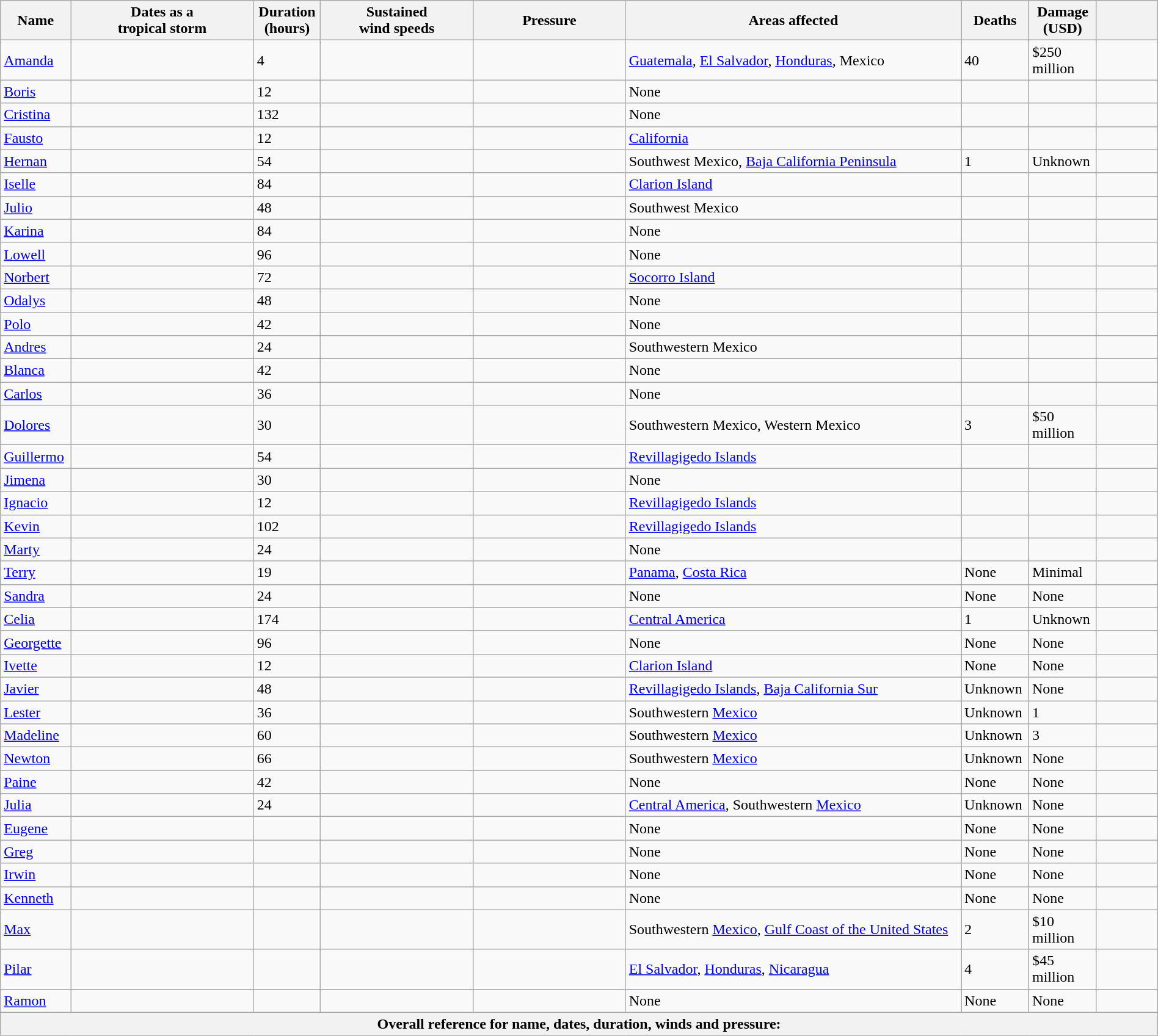<table class="wikitable sortable" width="100%">
<tr>
<th scope="col" width="5%">Name</th>
<th scope="col" width="15%" data-sort-type="isoDate">Dates as a<br>tropical storm</th>
<th scope="col" width="5%">Duration<br>(hours)</th>
<th scope="col" width="12.5%">Sustained<br>wind speeds</th>
<th scope="col" width="12.5%">Pressure</th>
<th scope="col" width="27.5%" class="unsortable">Areas affected</th>
<th scope="col" width="5%">Deaths</th>
<th scope="col" width="5%">Damage<br>(USD)</th>
<th scope="col" width="5%" class="unsortable"></th>
</tr>
<tr>
<td><a href='#'>Amanda</a></td>
<td></td>
<td>4</td>
<td></td>
<td></td>
<td><a href='#'>Guatemala</a>, <a href='#'>El Salvador</a>, <a href='#'>Honduras</a>, Mexico</td>
<td>40</td>
<td>$250 million</td>
<td></td>
</tr>
<tr>
<td><a href='#'>Boris</a></td>
<td></td>
<td>12</td>
<td></td>
<td></td>
<td>None</td>
<td></td>
<td></td>
<td></td>
</tr>
<tr>
<td><a href='#'>Cristina</a></td>
<td></td>
<td>132</td>
<td></td>
<td></td>
<td>None</td>
<td></td>
<td></td>
<td></td>
</tr>
<tr>
<td><a href='#'>Fausto</a></td>
<td></td>
<td>12</td>
<td></td>
<td></td>
<td><a href='#'>California</a></td>
<td></td>
<td></td>
<td></td>
</tr>
<tr>
<td><a href='#'>Hernan</a></td>
<td></td>
<td>54</td>
<td></td>
<td></td>
<td>Southwest Mexico, <a href='#'>Baja California Peninsula</a></td>
<td>1</td>
<td>Unknown</td>
<td></td>
</tr>
<tr>
<td><a href='#'>Iselle</a></td>
<td></td>
<td>84</td>
<td></td>
<td></td>
<td><a href='#'>Clarion Island</a></td>
<td></td>
<td></td>
<td></td>
</tr>
<tr>
<td><a href='#'>Julio</a></td>
<td></td>
<td>48</td>
<td></td>
<td></td>
<td>Southwest Mexico</td>
<td></td>
<td></td>
<td></td>
</tr>
<tr>
<td><a href='#'>Karina</a></td>
<td></td>
<td>84</td>
<td></td>
<td></td>
<td>None</td>
<td></td>
<td></td>
<td></td>
</tr>
<tr>
<td><a href='#'>Lowell</a></td>
<td></td>
<td>96</td>
<td></td>
<td></td>
<td>None</td>
<td></td>
<td></td>
<td></td>
</tr>
<tr>
<td><a href='#'>Norbert</a></td>
<td></td>
<td>72</td>
<td></td>
<td></td>
<td><a href='#'>Socorro Island</a></td>
<td></td>
<td></td>
<td></td>
</tr>
<tr>
<td><a href='#'>Odalys</a></td>
<td></td>
<td>48</td>
<td></td>
<td></td>
<td>None</td>
<td></td>
<td></td>
<td></td>
</tr>
<tr>
<td><a href='#'>Polo</a></td>
<td></td>
<td>42</td>
<td></td>
<td></td>
<td>None</td>
<td></td>
<td></td>
<td></td>
</tr>
<tr>
<td><a href='#'>Andres</a></td>
<td></td>
<td>24</td>
<td></td>
<td></td>
<td>Southwestern Mexico</td>
<td></td>
<td></td>
<td></td>
</tr>
<tr>
<td><a href='#'>Blanca</a></td>
<td></td>
<td>42</td>
<td></td>
<td></td>
<td>None</td>
<td></td>
<td></td>
<td></td>
</tr>
<tr>
<td><a href='#'>Carlos</a></td>
<td></td>
<td>36</td>
<td></td>
<td></td>
<td>None</td>
<td></td>
<td></td>
<td></td>
</tr>
<tr>
<td><a href='#'>Dolores</a></td>
<td></td>
<td>30</td>
<td></td>
<td></td>
<td>Southwestern Mexico, Western Mexico</td>
<td>3</td>
<td>$50 million</td>
<td></td>
</tr>
<tr>
<td><a href='#'>Guillermo</a></td>
<td></td>
<td>54</td>
<td></td>
<td></td>
<td><a href='#'>Revillagigedo Islands</a></td>
<td></td>
<td></td>
<td></td>
</tr>
<tr>
<td><a href='#'>Jimena</a></td>
<td></td>
<td>30</td>
<td></td>
<td></td>
<td>None</td>
<td></td>
<td></td>
<td></td>
</tr>
<tr>
<td><a href='#'>Ignacio</a></td>
<td></td>
<td>12</td>
<td></td>
<td></td>
<td><a href='#'>Revillagigedo Islands</a></td>
<td></td>
<td></td>
<td></td>
</tr>
<tr>
<td><a href='#'>Kevin</a></td>
<td></td>
<td>102</td>
<td></td>
<td></td>
<td><a href='#'>Revillagigedo Islands</a></td>
<td></td>
<td></td>
<td></td>
</tr>
<tr>
<td><a href='#'>Marty</a></td>
<td></td>
<td>24</td>
<td></td>
<td></td>
<td>None</td>
<td></td>
<td></td>
<td></td>
</tr>
<tr>
<td><a href='#'>Terry</a></td>
<td></td>
<td>19</td>
<td></td>
<td></td>
<td><a href='#'>Panama</a>, <a href='#'>Costa Rica</a></td>
<td>None</td>
<td>Minimal</td>
<td></td>
</tr>
<tr>
<td><a href='#'>Sandra</a></td>
<td></td>
<td>24</td>
<td></td>
<td></td>
<td>None</td>
<td>None</td>
<td>None</td>
<td></td>
</tr>
<tr>
<td><a href='#'>Celia</a></td>
<td></td>
<td>174</td>
<td></td>
<td></td>
<td><a href='#'>Central America</a></td>
<td>1</td>
<td>Unknown</td>
<td></td>
</tr>
<tr>
<td><a href='#'>Georgette</a></td>
<td></td>
<td>96</td>
<td></td>
<td></td>
<td>None</td>
<td>None</td>
<td>None</td>
<td></td>
</tr>
<tr>
<td><a href='#'>Ivette</a></td>
<td></td>
<td>12</td>
<td></td>
<td></td>
<td><a href='#'>Clarion Island</a></td>
<td>None</td>
<td>None</td>
<td></td>
</tr>
<tr>
<td><a href='#'>Javier</a></td>
<td></td>
<td>48</td>
<td></td>
<td></td>
<td><a href='#'>Revillagigedo Islands</a>, <a href='#'>Baja California Sur</a></td>
<td>Unknown</td>
<td>None</td>
<td></td>
</tr>
<tr>
<td><a href='#'>Lester</a></td>
<td></td>
<td>36</td>
<td></td>
<td></td>
<td>Southwestern <a href='#'>Mexico</a></td>
<td>Unknown</td>
<td>1</td>
<td></td>
</tr>
<tr>
<td><a href='#'>Madeline</a></td>
<td></td>
<td>60</td>
<td></td>
<td></td>
<td>Southwestern <a href='#'>Mexico</a></td>
<td>Unknown</td>
<td>3</td>
<td></td>
</tr>
<tr>
<td><a href='#'>Newton</a></td>
<td></td>
<td>66</td>
<td></td>
<td></td>
<td>Southwestern <a href='#'>Mexico</a></td>
<td>Unknown</td>
<td>None</td>
<td></td>
</tr>
<tr>
<td><a href='#'>Paine</a></td>
<td></td>
<td>42</td>
<td></td>
<td></td>
<td>None</td>
<td>None</td>
<td>None</td>
<td></td>
</tr>
<tr>
<td><a href='#'>Julia</a></td>
<td></td>
<td>24</td>
<td></td>
<td></td>
<td><a href='#'>Central America</a>, Southwestern <a href='#'>Mexico</a></td>
<td>Unknown</td>
<td>None</td>
<td></td>
</tr>
<tr>
<td><a href='#'>Eugene</a></td>
<td></td>
<td></td>
<td></td>
<td></td>
<td>None</td>
<td>None</td>
<td>None</td>
<td></td>
</tr>
<tr>
<td><a href='#'>Greg</a></td>
<td></td>
<td></td>
<td></td>
<td></td>
<td>None</td>
<td>None</td>
<td>None</td>
<td></td>
</tr>
<tr>
<td><a href='#'>Irwin</a></td>
<td></td>
<td></td>
<td></td>
<td></td>
<td>None</td>
<td>None</td>
<td>None</td>
<td></td>
</tr>
<tr>
<td><a href='#'>Kenneth</a></td>
<td></td>
<td></td>
<td></td>
<td></td>
<td>None</td>
<td>None</td>
<td>None</td>
<td></td>
</tr>
<tr>
<td><a href='#'>Max</a></td>
<td></td>
<td></td>
<td></td>
<td></td>
<td>Southwestern <a href='#'>Mexico</a>, <a href='#'>Gulf Coast of the United States</a></td>
<td>2</td>
<td>$10 million</td>
<td></td>
</tr>
<tr>
<td><a href='#'>Pilar</a></td>
<td></td>
<td></td>
<td></td>
<td></td>
<td><a href='#'>El Salvador</a>, <a href='#'>Honduras</a>, <a href='#'>Nicaragua</a></td>
<td>4</td>
<td>$45 million</td>
<td></td>
</tr>
<tr>
<td><a href='#'>Ramon</a></td>
<td></td>
<td></td>
<td></td>
<td></td>
<td>None</td>
<td>None</td>
<td>None</td>
<td></td>
</tr>
<tr>
<th colspan=9>Overall reference for name, dates, duration, winds and pressure:</th>
</tr>
</table>
